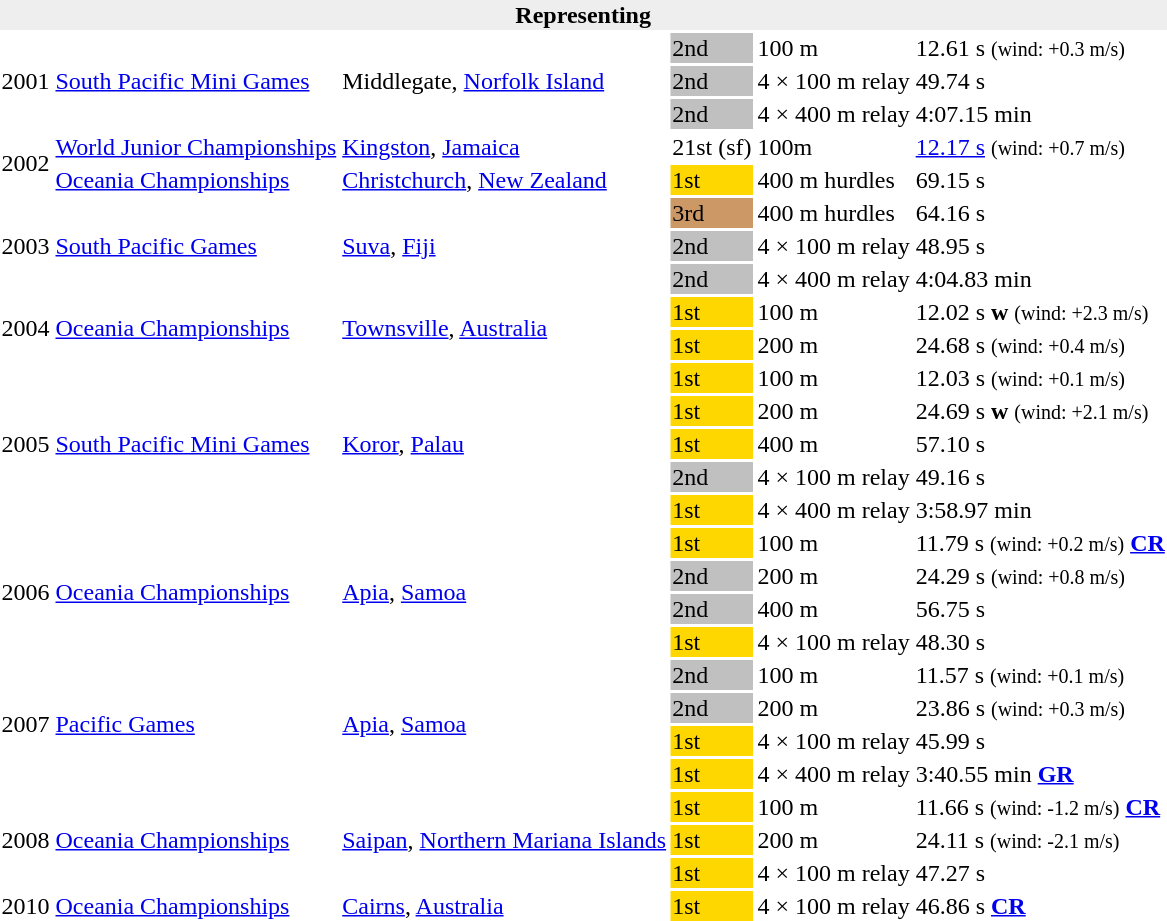<table>
<tr>
<th bgcolor="#eeeeee" colspan="6">Representing </th>
</tr>
<tr>
<td rowspan=3>2001</td>
<td rowspan=3><a href='#'>South Pacific Mini Games</a></td>
<td rowspan=3>Middlegate, <a href='#'>Norfolk Island</a></td>
<td bgcolor=silver>2nd</td>
<td>100 m</td>
<td>12.61 s  <small>(wind: +0.3 m/s)</small></td>
</tr>
<tr>
<td bgcolor=silver>2nd</td>
<td>4 × 100 m relay</td>
<td>49.74 s</td>
</tr>
<tr>
<td bgcolor=silver>2nd</td>
<td>4 × 400 m relay</td>
<td>4:07.15 min</td>
</tr>
<tr>
<td rowspan=2>2002</td>
<td><a href='#'>World Junior Championships</a></td>
<td><a href='#'>Kingston</a>, <a href='#'>Jamaica</a></td>
<td>21st (sf)</td>
<td>100m</td>
<td><a href='#'>12.17 s</a> <small>(wind: +0.7 m/s)</small></td>
</tr>
<tr>
<td><a href='#'>Oceania Championships</a></td>
<td><a href='#'>Christchurch</a>, <a href='#'>New Zealand</a></td>
<td bgcolor=gold>1st</td>
<td>400 m hurdles</td>
<td>69.15 s</td>
</tr>
<tr>
<td rowspan=3>2003</td>
<td rowspan=3><a href='#'>South Pacific Games</a></td>
<td rowspan=3><a href='#'>Suva</a>, <a href='#'>Fiji</a></td>
<td bgcolor=cc9966>3rd</td>
<td>400 m hurdles</td>
<td>64.16 s</td>
</tr>
<tr>
<td bgcolor=silver>2nd</td>
<td>4 × 100 m relay</td>
<td>48.95 s</td>
</tr>
<tr>
<td bgcolor=silver>2nd</td>
<td>4 × 400 m relay</td>
<td>4:04.83 min</td>
</tr>
<tr>
<td rowspan=2>2004</td>
<td rowspan=2><a href='#'>Oceania Championships</a></td>
<td rowspan=2><a href='#'>Townsville</a>, <a href='#'>Australia</a></td>
<td bgcolor=gold>1st</td>
<td>100 m</td>
<td>12.02 s <strong>w</strong> <small>(wind: +2.3 m/s)</small></td>
</tr>
<tr>
<td bgcolor=gold>1st</td>
<td>200 m</td>
<td>24.68 s <small>(wind: +0.4 m/s)</small></td>
</tr>
<tr>
<td rowspan=5>2005</td>
<td rowspan=5><a href='#'>South Pacific Mini Games</a></td>
<td rowspan=5><a href='#'>Koror</a>, <a href='#'>Palau</a></td>
<td bgcolor=gold>1st</td>
<td>100 m</td>
<td>12.03 s <small>(wind: +0.1 m/s)</small></td>
</tr>
<tr>
<td bgcolor=gold>1st</td>
<td>200 m</td>
<td>24.69 s <strong>w</strong> <small>(wind: +2.1 m/s)</small></td>
</tr>
<tr>
<td bgcolor=gold>1st</td>
<td>400 m</td>
<td>57.10 s</td>
</tr>
<tr>
<td bgcolor=silver>2nd</td>
<td>4 × 100 m relay</td>
<td>49.16 s</td>
</tr>
<tr>
<td bgcolor=gold>1st</td>
<td>4 × 400 m relay</td>
<td>3:58.97 min</td>
</tr>
<tr>
<td rowspan=4>2006</td>
<td rowspan=4><a href='#'>Oceania Championships</a></td>
<td rowspan=4><a href='#'>Apia</a>, <a href='#'>Samoa</a></td>
<td bgcolor=gold>1st</td>
<td>100 m</td>
<td>11.79 s <small>(wind: +0.2 m/s)</small> <strong><a href='#'>CR</a></strong></td>
</tr>
<tr>
<td bgcolor=silver>2nd</td>
<td>200 m</td>
<td>24.29 s <small>(wind: +0.8 m/s)</small></td>
</tr>
<tr>
<td bgcolor=silver>2nd</td>
<td>400 m</td>
<td>56.75 s</td>
</tr>
<tr>
<td bgcolor=gold>1st</td>
<td>4 × 100 m relay</td>
<td>48.30 s</td>
</tr>
<tr>
<td rowspan=4>2007</td>
<td rowspan=4><a href='#'>Pacific Games</a></td>
<td rowspan=4><a href='#'>Apia</a>, <a href='#'>Samoa</a></td>
<td bgcolor=silver>2nd</td>
<td>100 m</td>
<td>11.57 s <small>(wind: +0.1 m/s)</small></td>
</tr>
<tr>
<td bgcolor=silver>2nd</td>
<td>200 m</td>
<td>23.86 s <small>(wind: +0.3 m/s)</small></td>
</tr>
<tr>
<td bgcolor=gold>1st</td>
<td>4 × 100 m relay</td>
<td>45.99 s</td>
</tr>
<tr>
<td bgcolor=gold>1st</td>
<td>4 × 400 m relay</td>
<td>3:40.55 min <strong><a href='#'>GR</a></strong></td>
</tr>
<tr>
<td rowspan=3>2008</td>
<td rowspan=3><a href='#'>Oceania Championships</a></td>
<td rowspan=3><a href='#'>Saipan</a>, <a href='#'>Northern Mariana Islands</a></td>
<td bgcolor=gold>1st</td>
<td>100 m</td>
<td>11.66 s <small>(wind: -1.2 m/s)</small> <strong><a href='#'>CR</a></strong></td>
</tr>
<tr>
<td bgcolor=gold>1st</td>
<td>200 m</td>
<td>24.11 s <small>(wind: -2.1 m/s)</small></td>
</tr>
<tr>
<td bgcolor=gold>1st</td>
<td>4 × 100 m relay</td>
<td>47.27 s</td>
</tr>
<tr>
<td>2010</td>
<td><a href='#'>Oceania Championships</a></td>
<td><a href='#'>Cairns</a>, <a href='#'>Australia</a></td>
<td bgcolor=gold>1st</td>
<td>4 × 100 m relay</td>
<td>46.86 s <strong><a href='#'>CR</a></strong></td>
</tr>
</table>
